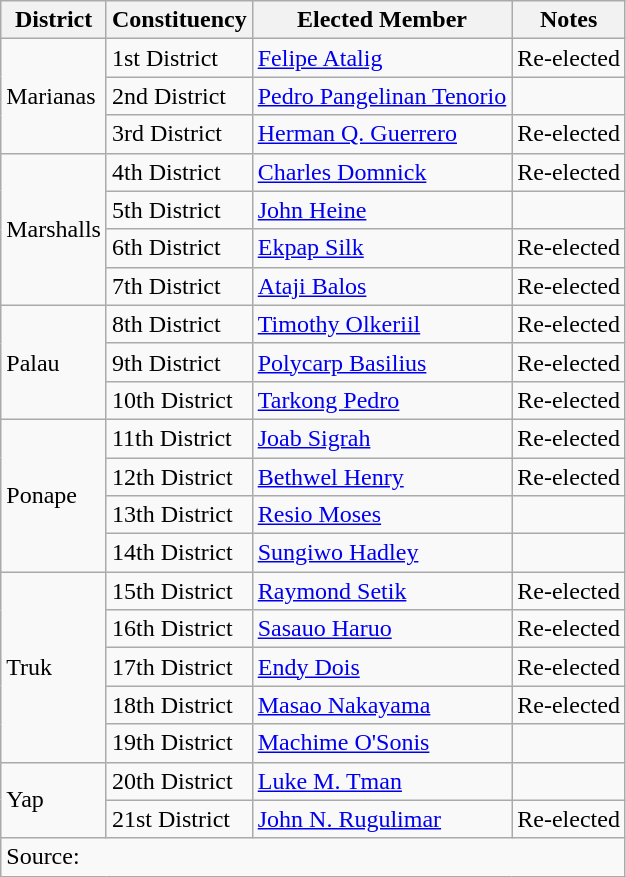<table class=wikitable>
<tr>
<th>District</th>
<th>Constituency</th>
<th>Elected Member</th>
<th>Notes</th>
</tr>
<tr>
<td rowspan=3>Marianas</td>
<td>1st District</td>
<td><a href='#'>Felipe Atalig</a></td>
<td>Re-elected</td>
</tr>
<tr>
<td>2nd District</td>
<td><a href='#'>Pedro Pangelinan Tenorio</a></td>
<td></td>
</tr>
<tr>
<td>3rd District</td>
<td><a href='#'>Herman Q. Guerrero</a></td>
<td>Re-elected</td>
</tr>
<tr>
<td rowspan=4>Marshalls</td>
<td>4th District</td>
<td><a href='#'>Charles Domnick</a></td>
<td>Re-elected</td>
</tr>
<tr>
<td>5th District</td>
<td><a href='#'>John Heine</a></td>
<td></td>
</tr>
<tr>
<td>6th District</td>
<td><a href='#'>Ekpap Silk</a></td>
<td>Re-elected</td>
</tr>
<tr>
<td>7th District</td>
<td><a href='#'>Ataji Balos</a></td>
<td>Re-elected</td>
</tr>
<tr>
<td rowspan=3>Palau</td>
<td>8th District</td>
<td><a href='#'>Timothy Olkeriil</a></td>
<td>Re-elected</td>
</tr>
<tr>
<td>9th District</td>
<td><a href='#'>Polycarp Basilius</a></td>
<td>Re-elected</td>
</tr>
<tr>
<td>10th District</td>
<td><a href='#'>Tarkong Pedro</a></td>
<td>Re-elected</td>
</tr>
<tr>
<td rowspan=4>Ponape</td>
<td>11th District</td>
<td><a href='#'>Joab Sigrah</a></td>
<td>Re-elected</td>
</tr>
<tr>
<td>12th District</td>
<td><a href='#'>Bethwel Henry</a></td>
<td>Re-elected</td>
</tr>
<tr>
<td>13th District</td>
<td><a href='#'>Resio Moses</a></td>
<td></td>
</tr>
<tr>
<td>14th District</td>
<td><a href='#'>Sungiwo Hadley</a></td>
<td></td>
</tr>
<tr>
<td rowspan=5>Truk</td>
<td>15th District</td>
<td><a href='#'>Raymond Setik</a></td>
<td>Re-elected</td>
</tr>
<tr>
<td>16th District</td>
<td><a href='#'>Sasauo Haruo</a></td>
<td>Re-elected</td>
</tr>
<tr>
<td>17th District</td>
<td><a href='#'>Endy Dois</a></td>
<td>Re-elected</td>
</tr>
<tr>
<td>18th District</td>
<td><a href='#'>Masao Nakayama</a></td>
<td>Re-elected</td>
</tr>
<tr>
<td>19th District</td>
<td><a href='#'>Machime O'Sonis</a></td>
<td></td>
</tr>
<tr>
<td rowspan=2>Yap</td>
<td>20th District</td>
<td><a href='#'>Luke M. Tman</a></td>
<td></td>
</tr>
<tr>
<td>21st District</td>
<td><a href='#'>John N. Rugulimar</a></td>
<td>Re-elected</td>
</tr>
<tr>
<td colspan=4>Source: </td>
</tr>
</table>
